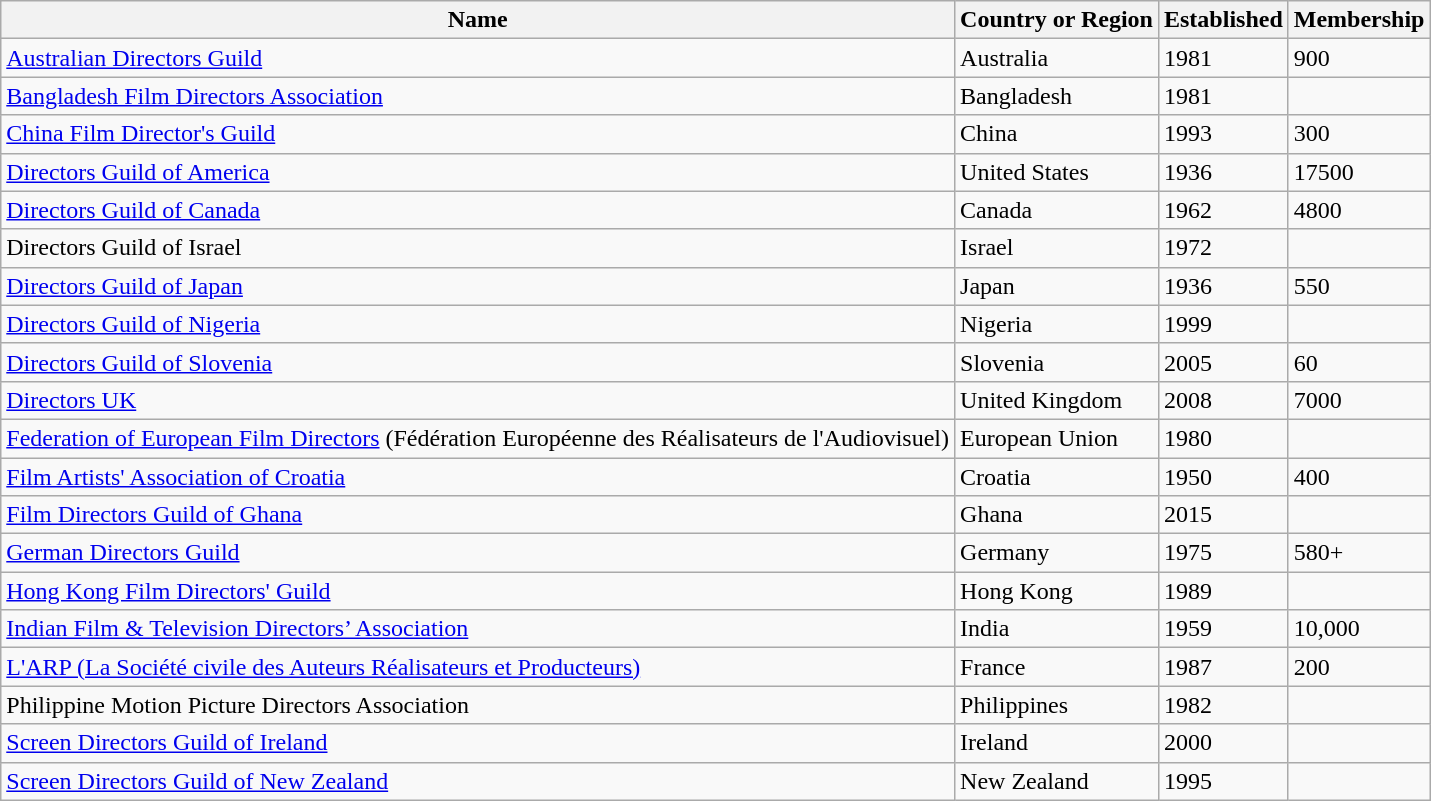<table class="wikitable">
<tr>
<th>Name</th>
<th>Country or Region</th>
<th>Established</th>
<th>Membership</th>
</tr>
<tr>
<td><a href='#'>Australian Directors Guild</a></td>
<td>Australia</td>
<td>1981</td>
<td>900</td>
</tr>
<tr>
<td><a href='#'>Bangladesh Film Directors Association</a></td>
<td>Bangladesh</td>
<td>1981</td>
<td></td>
</tr>
<tr>
<td><a href='#'>China Film Director's Guild</a></td>
<td>China</td>
<td>1993</td>
<td>300</td>
</tr>
<tr>
<td><a href='#'>Directors Guild of America</a></td>
<td>United States</td>
<td>1936</td>
<td>17500</td>
</tr>
<tr>
<td><a href='#'>Directors Guild of Canada</a></td>
<td>Canada</td>
<td>1962</td>
<td>4800</td>
</tr>
<tr>
<td>Directors Guild of Israel</td>
<td>Israel</td>
<td>1972</td>
<td></td>
</tr>
<tr>
<td><a href='#'>Directors Guild of Japan</a></td>
<td>Japan</td>
<td>1936</td>
<td>550</td>
</tr>
<tr>
<td><a href='#'>Directors Guild of Nigeria</a></td>
<td>Nigeria</td>
<td>1999</td>
<td></td>
</tr>
<tr>
<td><a href='#'>Directors Guild of Slovenia</a></td>
<td>Slovenia</td>
<td>2005</td>
<td>60</td>
</tr>
<tr>
<td><a href='#'>Directors UK</a></td>
<td>United Kingdom</td>
<td>2008</td>
<td>7000</td>
</tr>
<tr>
<td><a href='#'>Federation of European Film Directors</a> (Fédération Européenne des Réalisateurs de l'Audiovisuel)</td>
<td>European Union</td>
<td>1980</td>
<td></td>
</tr>
<tr>
<td><a href='#'>Film Artists' Association of Croatia</a></td>
<td>Croatia</td>
<td>1950</td>
<td>400</td>
</tr>
<tr>
<td><a href='#'>Film Directors Guild of Ghana</a></td>
<td>Ghana</td>
<td>2015</td>
<td></td>
</tr>
<tr>
<td><a href='#'>German Directors Guild</a></td>
<td>Germany</td>
<td>1975</td>
<td>580+</td>
</tr>
<tr>
<td><a href='#'>Hong Kong Film Directors' Guild</a></td>
<td>Hong Kong</td>
<td>1989</td>
<td></td>
</tr>
<tr>
<td><a href='#'>Indian Film & Television Directors’ Association</a></td>
<td>India</td>
<td>1959</td>
<td>10,000</td>
</tr>
<tr>
<td><a href='#'>L'ARP (La Société civile des Auteurs Réalisateurs et Producteurs)</a></td>
<td>France</td>
<td>1987</td>
<td>200</td>
</tr>
<tr>
<td>Philippine Motion Picture Directors Association</td>
<td>Philippines</td>
<td>1982</td>
<td></td>
</tr>
<tr>
<td><a href='#'>Screen Directors Guild of Ireland</a></td>
<td>Ireland</td>
<td>2000</td>
<td></td>
</tr>
<tr>
<td><a href='#'>Screen Directors Guild of New Zealand</a></td>
<td>New Zealand</td>
<td>1995</td>
<td></td>
</tr>
</table>
